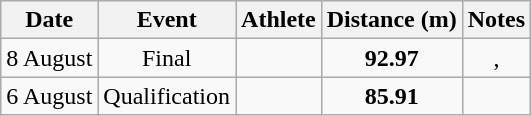<table class=wikitable style=text-align:center>
<tr>
<th>Date</th>
<th>Event</th>
<th>Athlete</th>
<th>Distance (m)</th>
<th>Notes</th>
</tr>
<tr>
<td>8 August</td>
<td>Final</td>
<td align=left></td>
<td><strong>92.97</strong></td>
<td>, </td>
</tr>
<tr>
<td>6 August</td>
<td>Qualification</td>
<td align=left></td>
<td><strong>85.91</strong></td>
<td></td>
</tr>
</table>
